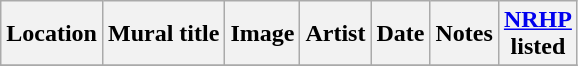<table class="wikitable sortable">
<tr>
<th>Location</th>
<th>Mural title</th>
<th>Image</th>
<th>Artist</th>
<th>Date</th>
<th>Notes</th>
<th><a href='#'>NRHP</a><br>listed</th>
</tr>
<tr>
</tr>
</table>
